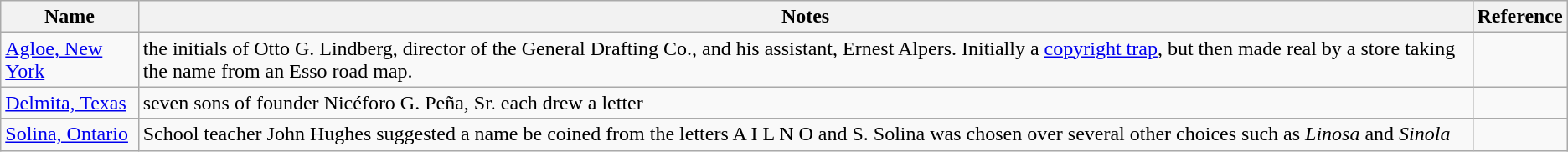<table class=wikitable>
<tr>
<th>Name</th>
<th>Notes</th>
<th>Reference</th>
</tr>
<tr>
<td><a href='#'>Agloe, New York</a></td>
<td>the initials of Otto G. Lindberg, director of the General Drafting Co., and his assistant, Ernest Alpers. Initially a <a href='#'>copyright trap</a>, but then made real by a store taking the name from an Esso road map.</td>
<td></td>
</tr>
<tr>
<td><a href='#'>Delmita, Texas</a></td>
<td>seven sons of founder Nicéforo G. Peña, Sr. each drew a letter</td>
<td></td>
</tr>
<tr>
<td><a href='#'>Solina, Ontario</a></td>
<td>School teacher John Hughes suggested a name be coined from the letters A I L N O and S. Solina was chosen over several other choices such as <em>Linosa</em> and <em>Sinola</em></td>
<td></td>
</tr>
</table>
